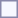<table style="border:1px solid #8888aa; background-color:#f7f8ff; padding:5px; font-size:95%; margin: 0px 12px 12px 0px;">
</table>
